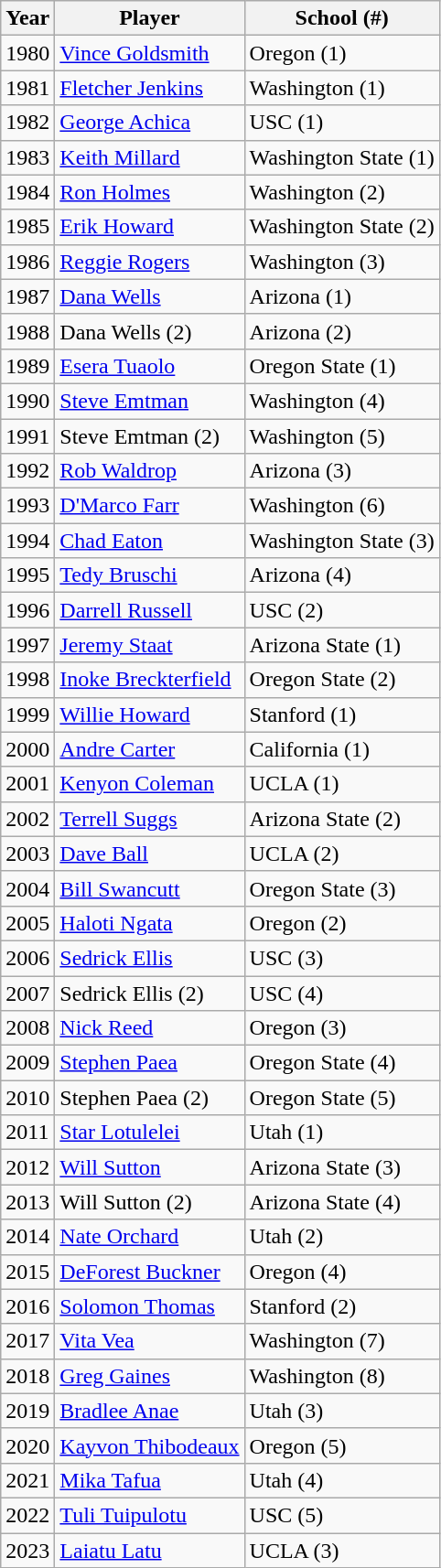<table class="wikitable">
<tr>
<th>Year</th>
<th>Player</th>
<th>School (#)</th>
</tr>
<tr>
<td>1980</td>
<td><a href='#'>Vince Goldsmith</a></td>
<td>Oregon (1)</td>
</tr>
<tr>
<td>1981</td>
<td><a href='#'>Fletcher Jenkins</a></td>
<td>Washington (1)</td>
</tr>
<tr>
<td>1982</td>
<td><a href='#'>George Achica</a></td>
<td>USC (1)</td>
</tr>
<tr>
<td>1983</td>
<td><a href='#'>Keith Millard</a></td>
<td>Washington State (1)</td>
</tr>
<tr>
<td>1984</td>
<td><a href='#'>Ron Holmes</a></td>
<td>Washington (2)</td>
</tr>
<tr>
<td>1985</td>
<td><a href='#'>Erik Howard</a></td>
<td>Washington State (2)</td>
</tr>
<tr>
<td>1986</td>
<td><a href='#'>Reggie Rogers</a></td>
<td>Washington (3)</td>
</tr>
<tr>
<td>1987</td>
<td><a href='#'>Dana Wells</a></td>
<td>Arizona (1)</td>
</tr>
<tr>
<td>1988</td>
<td>Dana Wells (2)</td>
<td>Arizona (2)</td>
</tr>
<tr>
<td>1989</td>
<td><a href='#'>Esera Tuaolo</a></td>
<td>Oregon State (1)</td>
</tr>
<tr>
<td>1990</td>
<td><a href='#'>Steve Emtman</a></td>
<td>Washington (4)</td>
</tr>
<tr>
<td>1991</td>
<td>Steve Emtman (2)</td>
<td>Washington (5)</td>
</tr>
<tr>
<td>1992</td>
<td><a href='#'>Rob Waldrop</a></td>
<td>Arizona (3)</td>
</tr>
<tr>
<td>1993</td>
<td><a href='#'>D'Marco Farr</a></td>
<td>Washington (6)</td>
</tr>
<tr>
<td>1994</td>
<td><a href='#'>Chad Eaton</a></td>
<td>Washington State (3)</td>
</tr>
<tr>
<td>1995</td>
<td><a href='#'>Tedy Bruschi</a></td>
<td>Arizona (4)</td>
</tr>
<tr>
<td>1996</td>
<td><a href='#'>Darrell Russell</a></td>
<td>USC (2)</td>
</tr>
<tr>
<td>1997</td>
<td><a href='#'>Jeremy Staat</a></td>
<td>Arizona State (1)</td>
</tr>
<tr>
<td>1998</td>
<td><a href='#'>Inoke Breckterfield</a></td>
<td>Oregon State (2)</td>
</tr>
<tr>
<td>1999</td>
<td><a href='#'>Willie Howard</a></td>
<td>Stanford (1)</td>
</tr>
<tr>
<td>2000</td>
<td><a href='#'>Andre Carter</a></td>
<td>California (1)</td>
</tr>
<tr>
<td>2001</td>
<td><a href='#'>Kenyon Coleman</a></td>
<td>UCLA (1)</td>
</tr>
<tr>
<td>2002</td>
<td><a href='#'>Terrell Suggs</a></td>
<td>Arizona State (2)</td>
</tr>
<tr>
<td>2003</td>
<td><a href='#'>Dave Ball</a></td>
<td>UCLA (2)</td>
</tr>
<tr>
<td>2004</td>
<td><a href='#'>Bill Swancutt</a></td>
<td>Oregon State (3)</td>
</tr>
<tr>
<td>2005</td>
<td><a href='#'>Haloti Ngata</a></td>
<td>Oregon (2)</td>
</tr>
<tr>
<td>2006</td>
<td><a href='#'>Sedrick Ellis</a></td>
<td>USC (3)</td>
</tr>
<tr>
<td>2007</td>
<td>Sedrick Ellis (2)</td>
<td>USC (4)</td>
</tr>
<tr>
<td>2008</td>
<td><a href='#'>Nick Reed</a></td>
<td>Oregon (3)</td>
</tr>
<tr>
<td>2009</td>
<td><a href='#'>Stephen Paea</a></td>
<td>Oregon State (4)</td>
</tr>
<tr>
<td>2010</td>
<td>Stephen Paea (2)</td>
<td>Oregon State (5)</td>
</tr>
<tr>
<td>2011</td>
<td><a href='#'>Star Lotulelei</a></td>
<td>Utah (1)</td>
</tr>
<tr>
<td>2012</td>
<td><a href='#'>Will Sutton</a></td>
<td>Arizona State (3)</td>
</tr>
<tr>
<td>2013</td>
<td>Will Sutton (2)</td>
<td>Arizona State (4)</td>
</tr>
<tr>
<td>2014</td>
<td><a href='#'>Nate Orchard</a></td>
<td>Utah (2)</td>
</tr>
<tr>
<td>2015</td>
<td><a href='#'>DeForest Buckner</a></td>
<td>Oregon (4)</td>
</tr>
<tr>
<td>2016</td>
<td><a href='#'>Solomon Thomas</a></td>
<td>Stanford (2)</td>
</tr>
<tr>
<td>2017</td>
<td><a href='#'>Vita Vea</a></td>
<td>Washington (7)</td>
</tr>
<tr>
<td>2018</td>
<td><a href='#'>Greg Gaines</a></td>
<td>Washington (8)</td>
</tr>
<tr>
<td>2019</td>
<td><a href='#'>Bradlee Anae</a></td>
<td>Utah (3)</td>
</tr>
<tr>
<td>2020</td>
<td><a href='#'>Kayvon Thibodeaux</a></td>
<td>Oregon (5)</td>
</tr>
<tr>
<td>2021</td>
<td><a href='#'>Mika Tafua</a></td>
<td>Utah (4)</td>
</tr>
<tr>
<td>2022</td>
<td><a href='#'>Tuli Tuipulotu</a></td>
<td>USC (5)</td>
</tr>
<tr>
<td>2023</td>
<td><a href='#'>Laiatu Latu</a></td>
<td>UCLA (3)</td>
</tr>
</table>
